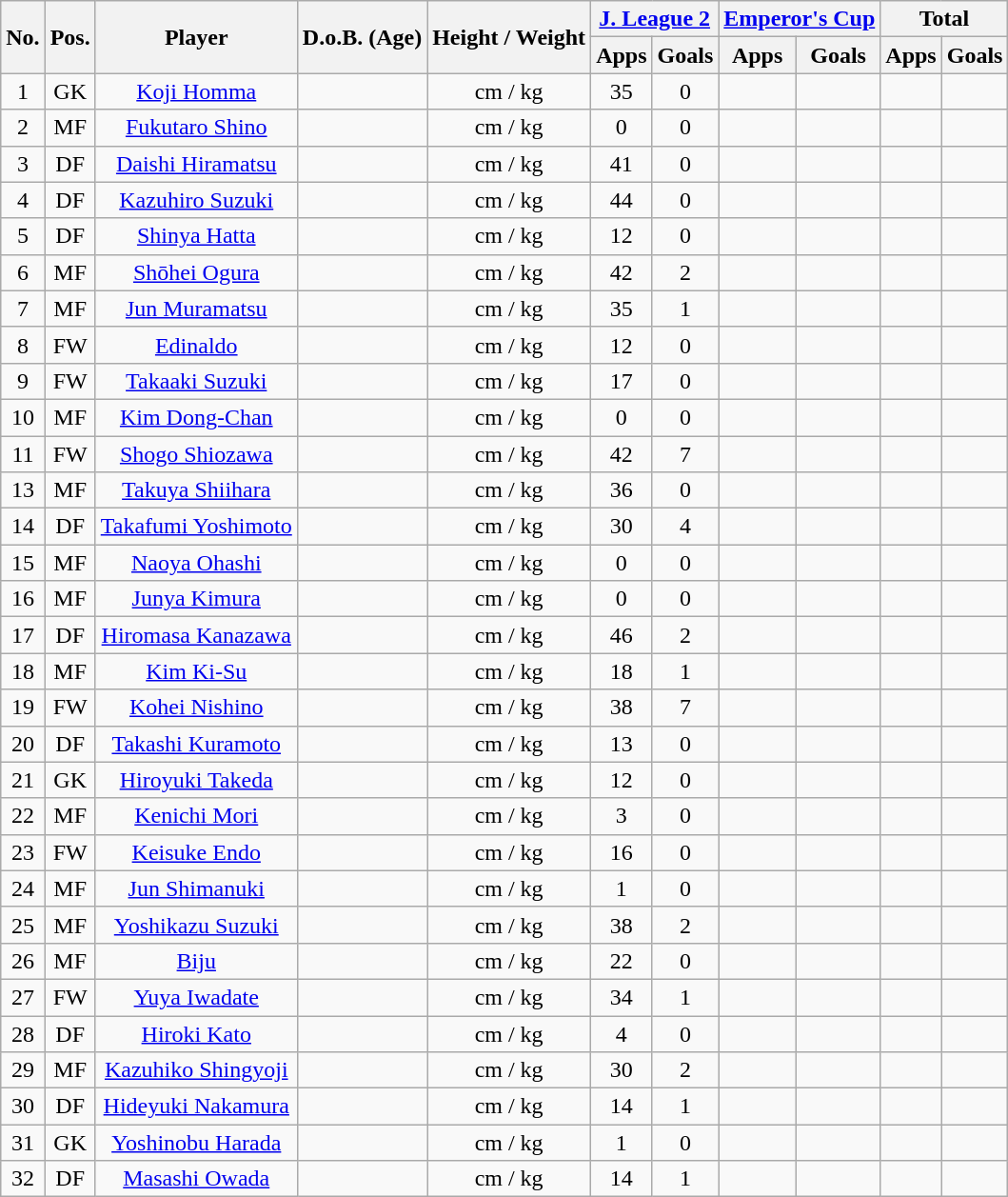<table class="wikitable" style="text-align:center;">
<tr>
<th rowspan="2">No.</th>
<th rowspan="2">Pos.</th>
<th rowspan="2">Player</th>
<th rowspan="2">D.o.B. (Age)</th>
<th rowspan="2">Height / Weight</th>
<th colspan="2"><a href='#'>J. League 2</a></th>
<th colspan="2"><a href='#'>Emperor's Cup</a></th>
<th colspan="2">Total</th>
</tr>
<tr>
<th>Apps</th>
<th>Goals</th>
<th>Apps</th>
<th>Goals</th>
<th>Apps</th>
<th>Goals</th>
</tr>
<tr>
<td>1</td>
<td>GK</td>
<td><a href='#'>Koji Homma</a></td>
<td></td>
<td>cm / kg</td>
<td>35</td>
<td>0</td>
<td></td>
<td></td>
<td></td>
<td></td>
</tr>
<tr>
<td>2</td>
<td>MF</td>
<td><a href='#'>Fukutaro Shino</a></td>
<td></td>
<td>cm / kg</td>
<td>0</td>
<td>0</td>
<td></td>
<td></td>
<td></td>
<td></td>
</tr>
<tr>
<td>3</td>
<td>DF</td>
<td><a href='#'>Daishi Hiramatsu</a></td>
<td></td>
<td>cm / kg</td>
<td>41</td>
<td>0</td>
<td></td>
<td></td>
<td></td>
<td></td>
</tr>
<tr>
<td>4</td>
<td>DF</td>
<td><a href='#'>Kazuhiro Suzuki</a></td>
<td></td>
<td>cm / kg</td>
<td>44</td>
<td>0</td>
<td></td>
<td></td>
<td></td>
<td></td>
</tr>
<tr>
<td>5</td>
<td>DF</td>
<td><a href='#'>Shinya Hatta</a></td>
<td></td>
<td>cm / kg</td>
<td>12</td>
<td>0</td>
<td></td>
<td></td>
<td></td>
<td></td>
</tr>
<tr>
<td>6</td>
<td>MF</td>
<td><a href='#'>Shōhei Ogura</a></td>
<td></td>
<td>cm / kg</td>
<td>42</td>
<td>2</td>
<td></td>
<td></td>
<td></td>
<td></td>
</tr>
<tr>
<td>7</td>
<td>MF</td>
<td><a href='#'>Jun Muramatsu</a></td>
<td></td>
<td>cm / kg</td>
<td>35</td>
<td>1</td>
<td></td>
<td></td>
<td></td>
<td></td>
</tr>
<tr>
<td>8</td>
<td>FW</td>
<td><a href='#'>Edinaldo</a></td>
<td></td>
<td>cm / kg</td>
<td>12</td>
<td>0</td>
<td></td>
<td></td>
<td></td>
<td></td>
</tr>
<tr>
<td>9</td>
<td>FW</td>
<td><a href='#'>Takaaki Suzuki</a></td>
<td></td>
<td>cm / kg</td>
<td>17</td>
<td>0</td>
<td></td>
<td></td>
<td></td>
<td></td>
</tr>
<tr>
<td>10</td>
<td>MF</td>
<td><a href='#'>Kim Dong-Chan</a></td>
<td></td>
<td>cm / kg</td>
<td>0</td>
<td>0</td>
<td></td>
<td></td>
<td></td>
<td></td>
</tr>
<tr>
<td>11</td>
<td>FW</td>
<td><a href='#'>Shogo Shiozawa</a></td>
<td></td>
<td>cm / kg</td>
<td>42</td>
<td>7</td>
<td></td>
<td></td>
<td></td>
<td></td>
</tr>
<tr>
<td>13</td>
<td>MF</td>
<td><a href='#'>Takuya Shiihara</a></td>
<td></td>
<td>cm / kg</td>
<td>36</td>
<td>0</td>
<td></td>
<td></td>
<td></td>
<td></td>
</tr>
<tr>
<td>14</td>
<td>DF</td>
<td><a href='#'>Takafumi Yoshimoto</a></td>
<td></td>
<td>cm / kg</td>
<td>30</td>
<td>4</td>
<td></td>
<td></td>
<td></td>
<td></td>
</tr>
<tr>
<td>15</td>
<td>MF</td>
<td><a href='#'>Naoya Ohashi</a></td>
<td></td>
<td>cm / kg</td>
<td>0</td>
<td>0</td>
<td></td>
<td></td>
<td></td>
<td></td>
</tr>
<tr>
<td>16</td>
<td>MF</td>
<td><a href='#'>Junya Kimura</a></td>
<td></td>
<td>cm / kg</td>
<td>0</td>
<td>0</td>
<td></td>
<td></td>
<td></td>
<td></td>
</tr>
<tr>
<td>17</td>
<td>DF</td>
<td><a href='#'>Hiromasa Kanazawa</a></td>
<td></td>
<td>cm / kg</td>
<td>46</td>
<td>2</td>
<td></td>
<td></td>
<td></td>
<td></td>
</tr>
<tr>
<td>18</td>
<td>MF</td>
<td><a href='#'>Kim Ki-Su</a></td>
<td></td>
<td>cm / kg</td>
<td>18</td>
<td>1</td>
<td></td>
<td></td>
<td></td>
<td></td>
</tr>
<tr>
<td>19</td>
<td>FW</td>
<td><a href='#'>Kohei Nishino</a></td>
<td></td>
<td>cm / kg</td>
<td>38</td>
<td>7</td>
<td></td>
<td></td>
<td></td>
<td></td>
</tr>
<tr>
<td>20</td>
<td>DF</td>
<td><a href='#'>Takashi Kuramoto</a></td>
<td></td>
<td>cm / kg</td>
<td>13</td>
<td>0</td>
<td></td>
<td></td>
<td></td>
<td></td>
</tr>
<tr>
<td>21</td>
<td>GK</td>
<td><a href='#'>Hiroyuki Takeda</a></td>
<td></td>
<td>cm / kg</td>
<td>12</td>
<td>0</td>
<td></td>
<td></td>
<td></td>
<td></td>
</tr>
<tr>
<td>22</td>
<td>MF</td>
<td><a href='#'>Kenichi Mori</a></td>
<td></td>
<td>cm / kg</td>
<td>3</td>
<td>0</td>
<td></td>
<td></td>
<td></td>
<td></td>
</tr>
<tr>
<td>23</td>
<td>FW</td>
<td><a href='#'>Keisuke Endo</a></td>
<td></td>
<td>cm / kg</td>
<td>16</td>
<td>0</td>
<td></td>
<td></td>
<td></td>
<td></td>
</tr>
<tr>
<td>24</td>
<td>MF</td>
<td><a href='#'>Jun Shimanuki</a></td>
<td></td>
<td>cm / kg</td>
<td>1</td>
<td>0</td>
<td></td>
<td></td>
<td></td>
<td></td>
</tr>
<tr>
<td>25</td>
<td>MF</td>
<td><a href='#'>Yoshikazu Suzuki</a></td>
<td></td>
<td>cm / kg</td>
<td>38</td>
<td>2</td>
<td></td>
<td></td>
<td></td>
<td></td>
</tr>
<tr>
<td>26</td>
<td>MF</td>
<td><a href='#'>Biju</a></td>
<td></td>
<td>cm / kg</td>
<td>22</td>
<td>0</td>
<td></td>
<td></td>
<td></td>
<td></td>
</tr>
<tr>
<td>27</td>
<td>FW</td>
<td><a href='#'>Yuya Iwadate</a></td>
<td></td>
<td>cm / kg</td>
<td>34</td>
<td>1</td>
<td></td>
<td></td>
<td></td>
<td></td>
</tr>
<tr>
<td>28</td>
<td>DF</td>
<td><a href='#'>Hiroki Kato</a></td>
<td></td>
<td>cm / kg</td>
<td>4</td>
<td>0</td>
<td></td>
<td></td>
<td></td>
<td></td>
</tr>
<tr>
<td>29</td>
<td>MF</td>
<td><a href='#'>Kazuhiko Shingyoji</a></td>
<td></td>
<td>cm / kg</td>
<td>30</td>
<td>2</td>
<td></td>
<td></td>
<td></td>
<td></td>
</tr>
<tr>
<td>30</td>
<td>DF</td>
<td><a href='#'>Hideyuki Nakamura</a></td>
<td></td>
<td>cm / kg</td>
<td>14</td>
<td>1</td>
<td></td>
<td></td>
<td></td>
<td></td>
</tr>
<tr>
<td>31</td>
<td>GK</td>
<td><a href='#'>Yoshinobu Harada</a></td>
<td></td>
<td>cm / kg</td>
<td>1</td>
<td>0</td>
<td></td>
<td></td>
<td></td>
<td></td>
</tr>
<tr>
<td>32</td>
<td>DF</td>
<td><a href='#'>Masashi Owada</a></td>
<td></td>
<td>cm / kg</td>
<td>14</td>
<td>1</td>
<td></td>
<td></td>
<td></td>
<td></td>
</tr>
</table>
